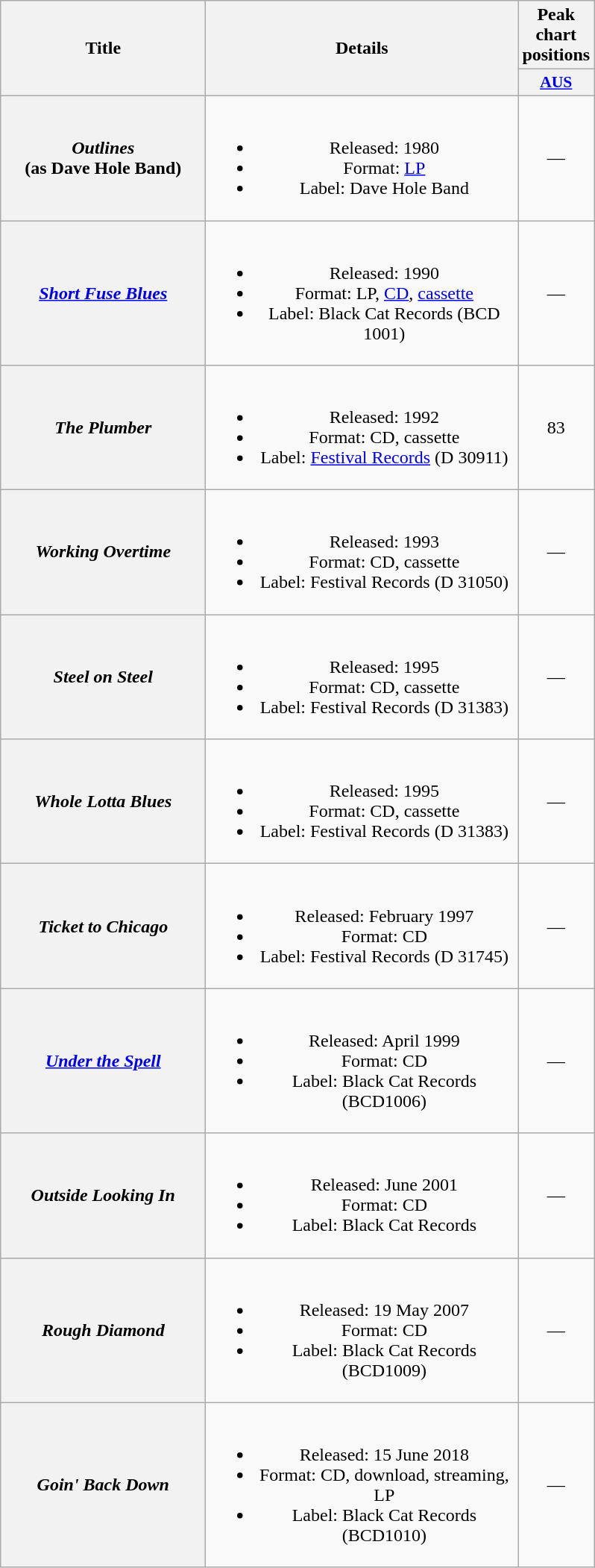<table class="wikitable plainrowheaders" style="text-align:center;" border="1">
<tr>
<th scope="col" rowspan="2" style="width:11em;">Title</th>
<th scope="col" rowspan="2" style="width:17em;">Details</th>
<th scope="col" colspan="1">Peak chart positions</th>
</tr>
<tr>
<th scope="col" style="width:3em;font-size:90%;"><a href='#'>AUS</a><br></th>
</tr>
<tr>
<th scope="row"><em>Outlines</em> <br> (as Dave Hole Band)</th>
<td><br><ul><li>Released: 1980</li><li>Format: <a href='#'>LP</a></li><li>Label: Dave Hole Band</li></ul></td>
<td>—</td>
</tr>
<tr>
<th scope="row"><em><a href='#'>Short Fuse Blues</a></em></th>
<td><br><ul><li>Released: 1990</li><li>Format: LP, <a href='#'>CD</a>, <a href='#'>cassette</a></li><li>Label: Black Cat Records (BCD 1001)</li></ul></td>
<td>—</td>
</tr>
<tr>
<th scope="row"><em>The Plumber</em></th>
<td><br><ul><li>Released: 1992</li><li>Format: CD, cassette</li><li>Label: <a href='#'>Festival Records</a> (D 30911)</li></ul></td>
<td>83</td>
</tr>
<tr>
<th scope="row"><em>Working Overtime</em></th>
<td><br><ul><li>Released: 1993</li><li>Format: CD, cassette</li><li>Label: Festival Records (D 31050)</li></ul></td>
<td>—</td>
</tr>
<tr>
<th scope="row"><em>Steel on Steel</em></th>
<td><br><ul><li>Released: 1995</li><li>Format: CD, cassette</li><li>Label: Festival Records (D 31383)</li></ul></td>
<td>—</td>
</tr>
<tr>
<th scope="row"><em>Whole Lotta Blues</em></th>
<td><br><ul><li>Released: 1995</li><li>Format: CD, cassette</li><li>Label: Festival Records (D 31383)</li></ul></td>
<td>—</td>
</tr>
<tr>
<th scope="row"><em>Ticket to Chicago</em></th>
<td><br><ul><li>Released: February 1997</li><li>Format: CD</li><li>Label: Festival Records (D 31745)</li></ul></td>
<td>—</td>
</tr>
<tr>
<th scope="row"><em><a href='#'>Under the Spell</a></em></th>
<td><br><ul><li>Released: April 1999</li><li>Format: CD</li><li>Label: Black Cat Records (BCD1006)</li></ul></td>
<td>—</td>
</tr>
<tr>
<th scope="row"><em>Outside Looking In</em></th>
<td><br><ul><li>Released: June 2001</li><li>Format: CD</li><li>Label: Black Cat Records</li></ul></td>
<td>—</td>
</tr>
<tr>
<th scope="row"><em>Rough Diamond</em></th>
<td><br><ul><li>Released: 19 May 2007</li><li>Format: CD</li><li>Label: Black Cat Records (BCD1009)</li></ul></td>
<td>—</td>
</tr>
<tr>
<th scope="row"><em>Goin' Back Down</em></th>
<td><br><ul><li>Released: 15 June 2018</li><li>Format: CD, download, streaming, LP</li><li>Label: Black Cat Records (BCD1010)</li></ul></td>
<td>—</td>
</tr>
</table>
